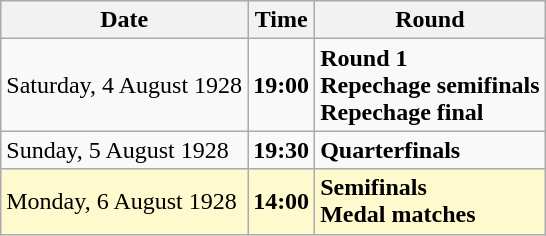<table class="wikitable">
<tr>
<th>Date</th>
<th>Time</th>
<th>Round</th>
</tr>
<tr>
<td>Saturday, 4 August 1928</td>
<td><strong>19:00</strong></td>
<td><strong>Round 1</strong><br><strong>Repechage semifinals</strong><br><strong>Repechage final</strong></td>
</tr>
<tr>
<td>Sunday, 5 August 1928</td>
<td><strong>19:30</strong></td>
<td><strong>Quarterfinals</strong></td>
</tr>
<tr style=background:lemonchiffon>
<td>Monday, 6 August 1928</td>
<td><strong>14:00</strong></td>
<td><strong>Semifinals</strong><br><strong>Medal matches</strong></td>
</tr>
</table>
